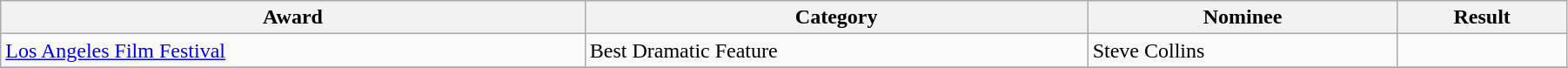<table class="wikitable" style="width:95%;">
<tr>
<th>Award</th>
<th>Category</th>
<th>Nominee</th>
<th>Result</th>
</tr>
<tr>
<td rowspan=1><a href='#'>Los Angeles Film Festival</a></td>
<td>Best Dramatic Feature</td>
<td>Steve Collins</td>
<td></td>
</tr>
<tr>
</tr>
</table>
